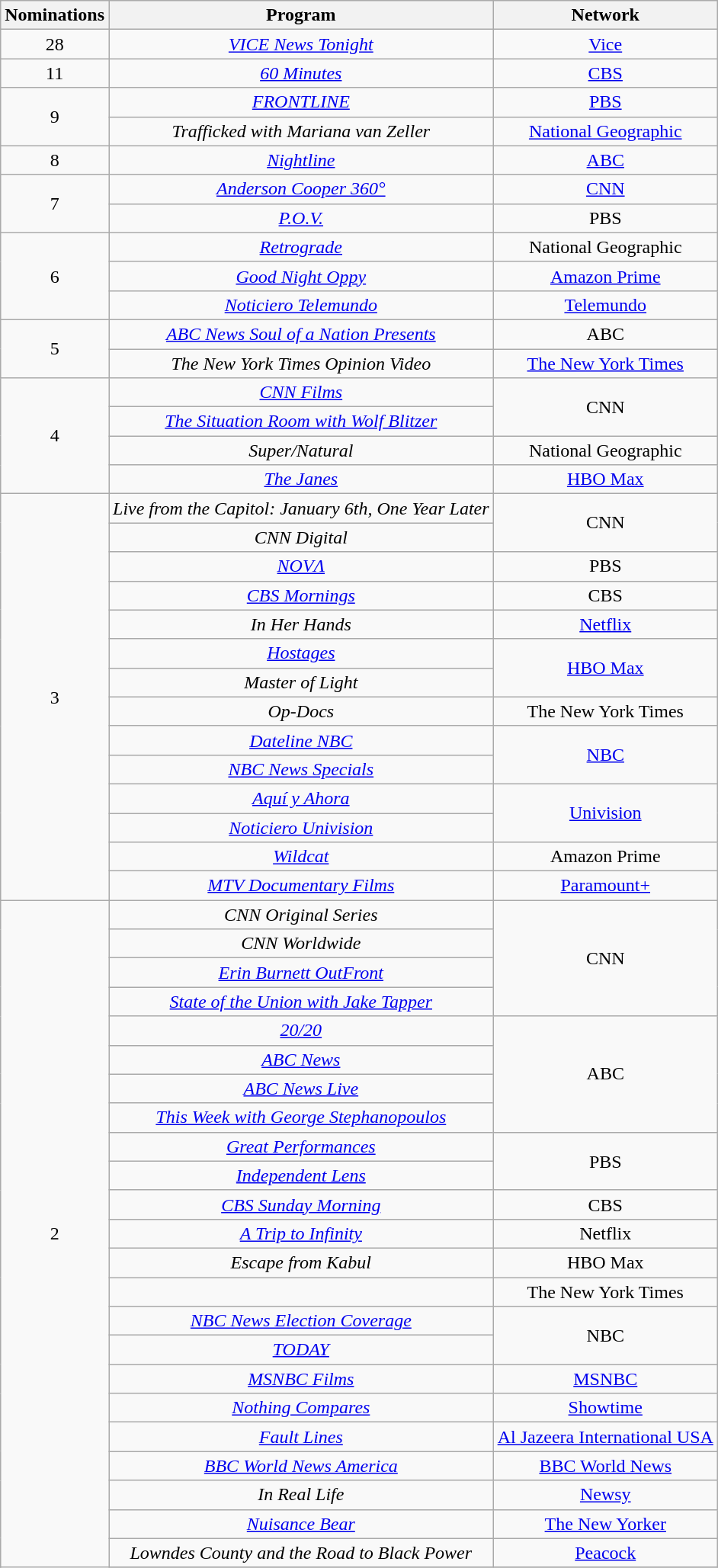<table class="wikitable floatleft" style="text-align: center;">
<tr>
<th scope="col" style="width:55px;">Nominations</th>
<th scope="col" style="text-align:center;">Program</th>
<th scope="col" style="text-align:center;">Network</th>
</tr>
<tr>
<td scope=row style="text-align:center">28</td>
<td><em><a href='#'>VICE News Tonight</a></em></td>
<td><a href='#'>Vice</a></td>
</tr>
<tr>
<td scope=row style="text-align:center">11</td>
<td><em><a href='#'>60 Minutes</a></em></td>
<td><a href='#'>CBS</a></td>
</tr>
<tr>
<td rowspan="2" scope=row style="text-align:center">9</td>
<td><em><a href='#'>FRONTLINE</a></em></td>
<td><a href='#'>PBS</a></td>
</tr>
<tr>
<td><em>Trafficked with Mariana van Zeller</em></td>
<td><a href='#'>National Geographic</a></td>
</tr>
<tr>
<td scope=row style="text-align:center">8</td>
<td><em><a href='#'>Nightline</a></em></td>
<td><a href='#'>ABC</a></td>
</tr>
<tr>
<td rowspan="2" scope=row style="text-align:center">7</td>
<td><em><a href='#'>Anderson Cooper 360°</a></em></td>
<td><a href='#'>CNN</a></td>
</tr>
<tr>
<td><em><a href='#'>P.O.V.</a></em></td>
<td>PBS</td>
</tr>
<tr>
<td rowspan="3" scope=row style="text-align:center">6</td>
<td><em><a href='#'>Retrograde</a></em></td>
<td>National Geographic</td>
</tr>
<tr>
<td><em><a href='#'>Good Night Oppy</a></em></td>
<td><a href='#'>Amazon Prime</a></td>
</tr>
<tr>
<td><em><a href='#'>Noticiero Telemundo</a></em></td>
<td><a href='#'>Telemundo</a></td>
</tr>
<tr>
<td rowspan="2" scope=row style="text-align:center">5</td>
<td><em><a href='#'>ABC News Soul of a Nation Presents</a></em></td>
<td>ABC</td>
</tr>
<tr>
<td><em>The New York Times Opinion Video</em></td>
<td><a href='#'>The New York Times</a></td>
</tr>
<tr>
<td rowspan="4" scope=row style="text-align:center">4</td>
<td><em><a href='#'>CNN Films</a></em></td>
<td rowspan="2">CNN</td>
</tr>
<tr>
<td><em><a href='#'>The Situation Room with Wolf Blitzer</a></em></td>
</tr>
<tr>
<td><em>Super/Natural</em></td>
<td>National Geographic</td>
</tr>
<tr>
<td><em><a href='#'>The Janes</a></em></td>
<td><a href='#'>HBO Max</a></td>
</tr>
<tr>
<td rowspan="14" scope=row style="text-align:center">3</td>
<td><em>Live from the Capitol: January 6th, One Year Later</em></td>
<td rowspan="2">CNN</td>
</tr>
<tr>
<td><em>CNN Digital</em></td>
</tr>
<tr>
<td><em><a href='#'>NOVΛ</a></em></td>
<td>PBS</td>
</tr>
<tr>
<td><em><a href='#'>CBS Mornings</a></em></td>
<td>CBS</td>
</tr>
<tr>
<td><em>In Her Hands</em></td>
<td><a href='#'>Netflix</a></td>
</tr>
<tr>
<td><em><a href='#'>Hostages</a></em></td>
<td rowspan="2"><a href='#'>HBO Max</a></td>
</tr>
<tr>
<td><em>Master of Light</em></td>
</tr>
<tr>
<td><em>Op-Docs</em></td>
<td>The New York Times</td>
</tr>
<tr>
<td><em><a href='#'>Dateline NBC</a></em></td>
<td rowspan="2"><a href='#'>NBC</a></td>
</tr>
<tr>
<td><em><a href='#'>NBC News Specials</a></em></td>
</tr>
<tr>
<td><em><a href='#'>Aquí y Ahora</a></em></td>
<td rowspan="2"><a href='#'>Univision</a></td>
</tr>
<tr>
<td><em><a href='#'>Noticiero Univision</a></em></td>
</tr>
<tr>
<td><em><a href='#'>Wildcat</a></em></td>
<td>Amazon Prime</td>
</tr>
<tr>
<td><em><a href='#'>MTV Documentary Films</a></em></td>
<td><a href='#'>Paramount+</a></td>
</tr>
<tr>
<td rowspan="30" scope=row style="text-align:center">2</td>
<td><em>CNN Original Series</em></td>
<td rowspan="4">CNN</td>
</tr>
<tr>
<td><em>CNN Worldwide</em></td>
</tr>
<tr>
<td><em><a href='#'>Erin Burnett OutFront</a></em></td>
</tr>
<tr>
<td><em><a href='#'>State of the Union with Jake Tapper</a></em></td>
</tr>
<tr>
<td><em><a href='#'>20/20</a></em></td>
<td rowspan="4">ABC</td>
</tr>
<tr>
<td><em><a href='#'>ABC News</a></em></td>
</tr>
<tr>
<td><em><a href='#'>ABC News Live</a></em></td>
</tr>
<tr>
<td><em><a href='#'>This Week with George Stephanopoulos</a></em></td>
</tr>
<tr>
<td><em><a href='#'>Great Performances</a></em></td>
<td rowspan="2">PBS</td>
</tr>
<tr>
<td><em><a href='#'>Independent Lens</a></em></td>
</tr>
<tr>
<td><em><a href='#'>CBS Sunday Morning</a></em></td>
<td>CBS</td>
</tr>
<tr>
<td><em><a href='#'>A Trip to Infinity</a></em></td>
<td>Netflix</td>
</tr>
<tr>
<td><em>Escape from Kabul</em></td>
<td>HBO Max</td>
</tr>
<tr>
<td><em></em></td>
<td>The New York Times</td>
</tr>
<tr>
<td><em><a href='#'>NBC News Election Coverage</a></em></td>
<td rowspan="2">NBC</td>
</tr>
<tr>
<td><em><a href='#'>TODAY</a></em></td>
</tr>
<tr>
<td><em><a href='#'>MSNBC Films</a></em></td>
<td><a href='#'>MSNBC</a></td>
</tr>
<tr>
<td><em><a href='#'>Nothing Compares</a></em></td>
<td><a href='#'>Showtime</a></td>
</tr>
<tr>
<td><em><a href='#'>Fault Lines</a></em></td>
<td><a href='#'>Al Jazeera International USA</a></td>
</tr>
<tr>
<td><em><a href='#'>BBC World News America</a></em></td>
<td><a href='#'>BBC World News</a></td>
</tr>
<tr>
<td><em>In Real Life</em></td>
<td><a href='#'>Newsy</a></td>
</tr>
<tr>
<td><em><a href='#'>Nuisance Bear</a></em></td>
<td><a href='#'>The New Yorker</a></td>
</tr>
<tr>
<td><em>Lowndes County and the Road to Black Power</em></td>
<td><a href='#'>Peacock</a></td>
</tr>
<tr>
</tr>
</table>
